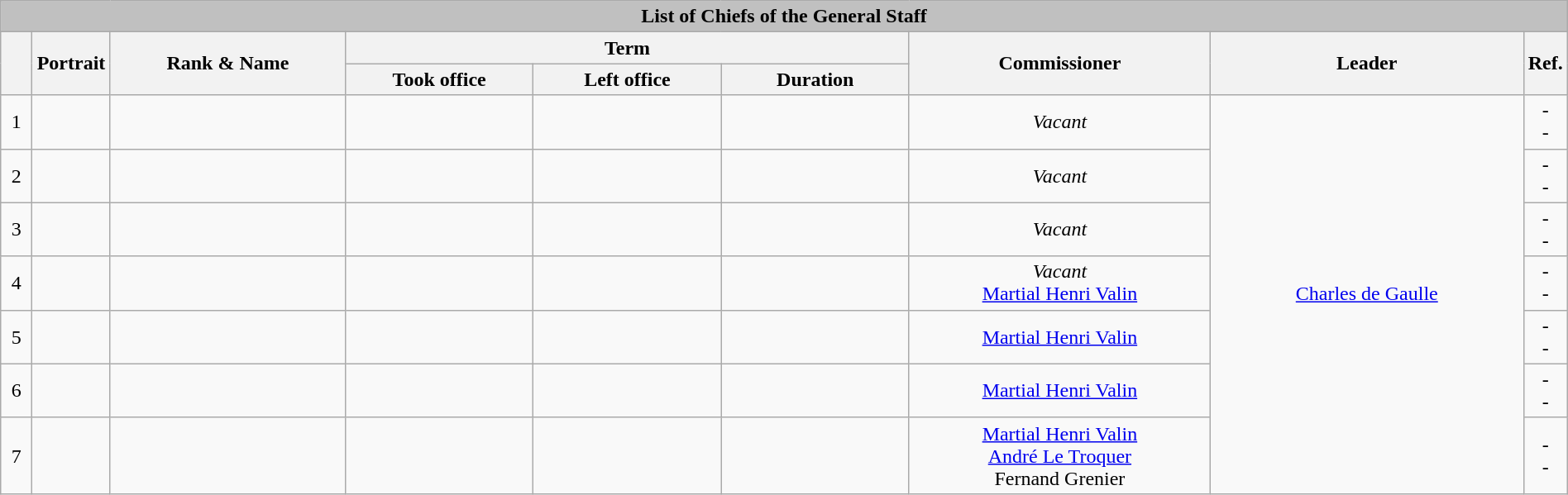<table class="wikitable mw-collapsible mw-collapsed" style="text-align:center; width:100%">
<tr bgcolor="silver">
<td colspan="9"><strong>List of Chiefs of the General Staff</strong></td>
</tr>
<tr>
<th style="width:2%" rowspan=2></th>
<th style="width:5%" rowspan=2>Portrait</th>
<th style="width:15%" rowspan=2>Rank & Name</th>
<th colspan=3>Term</th>
<th rowspan=2>Commissioner</th>
<th style="width:20%" rowspan=2>Leader</th>
<th style="width:2%" rowspan=2>Ref.</th>
</tr>
<tr>
<th style="width:12%">Took office </th>
<th style="width:12%">Left office </th>
<th style="width:12%">Duration</th>
</tr>
<tr>
<td>1</td>
<td></td>
<td><br><strong></strong></td>
<td></td>
<td></td>
<td></td>
<td><em>Vacant</em></td>
<td rowspan=7><a href='#'>Charles de Gaulle</a></td>
<td>-<br>-</td>
</tr>
<tr>
<td>2</td>
<td></td>
<td><br><strong></strong></td>
<td></td>
<td></td>
<td></td>
<td><em>Vacant</em></td>
<td>-<br>-</td>
</tr>
<tr>
<td>3</td>
<td></td>
<td><br><strong></strong></td>
<td></td>
<td></td>
<td></td>
<td><em>Vacant</em></td>
<td>-<br>-</td>
</tr>
<tr>
<td>4</td>
<td></td>
<td><br><strong></strong></td>
<td></td>
<td></td>
<td></td>
<td><em>Vacant</em><br><a href='#'>Martial Henri Valin</a></td>
<td>-<br>-</td>
</tr>
<tr>
<td>5</td>
<td></td>
<td><br><strong></strong></td>
<td></td>
<td></td>
<td></td>
<td><a href='#'>Martial Henri Valin</a></td>
<td>-<br>-</td>
</tr>
<tr>
<td>6</td>
<td></td>
<td><br><strong></strong></td>
<td></td>
<td></td>
<td></td>
<td><a href='#'>Martial Henri Valin</a></td>
<td>-<br>-</td>
</tr>
<tr>
<td>7</td>
<td></td>
<td><br><strong></strong></td>
<td></td>
<td></td>
<td></td>
<td><a href='#'>Martial Henri Valin</a><br><a href='#'>André Le Troquer</a><br>Fernand Grenier</td>
<td>-<br>-</td>
</tr>
</table>
